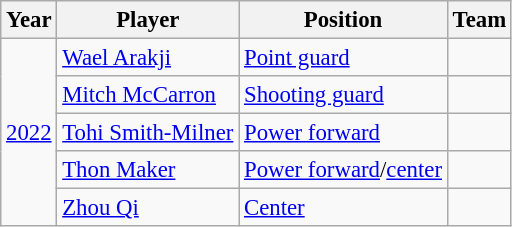<table class="wikitable" style="text-align:center; font-size:95%">
<tr>
<th>Year</th>
<th>Player</th>
<th>Position</th>
<th>Team</th>
</tr>
<tr>
<td rowspan=5><a href='#'>2022</a></td>
<td align=left><a href='#'>Wael Arakji</a></td>
<td align=left><a href='#'>Point guard</a></td>
<td align=left></td>
</tr>
<tr>
<td align=left><a href='#'>Mitch McCarron</a></td>
<td align=left><a href='#'>Shooting guard</a></td>
<td align=left></td>
</tr>
<tr>
<td align=left><a href='#'>Tohi Smith-Milner</a></td>
<td align=left><a href='#'>Power forward</a></td>
<td align=left></td>
</tr>
<tr>
<td align=left><a href='#'>Thon Maker</a></td>
<td align=left><a href='#'>Power forward</a>/<a href='#'>center</a></td>
<td align=left></td>
</tr>
<tr>
<td align=left><a href='#'>Zhou Qi</a></td>
<td align=left><a href='#'>Center</a></td>
<td align=left></td>
</tr>
</table>
